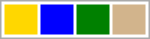<table style=" width: 100px; border: 1px solid #aaaaaa">
<tr>
<td style="background-color:gold"> </td>
<td style="background-color:blue"> </td>
<td style="background-color:green"> </td>
<td style="background-color:tan"> </td>
</tr>
</table>
